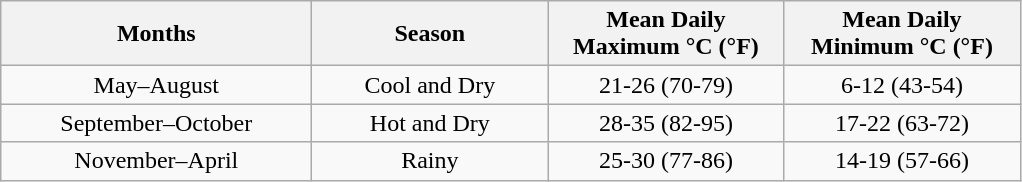<table class="wikitable" style="text-align:center">
<tr>
<th scope="col" style="width:200px;">Months</th>
<th scope="col" style="width:150px;">Season</th>
<th scope="col" style="width:150px;">Mean Daily Maximum °C (°F)</th>
<th scope="col" style="width:150px;">Mean Daily Minimum °C (°F)</th>
</tr>
<tr>
<td scope="row">May–August</td>
<td>Cool and Dry</td>
<td>21-26 (70-79)</td>
<td>6-12 (43-54)</td>
</tr>
<tr>
<td scope="row">September–October</td>
<td>Hot and Dry</td>
<td>28-35 (82-95)</td>
<td>17-22 (63-72)</td>
</tr>
<tr>
<td scope="row">November–April</td>
<td>Rainy</td>
<td>25-30 (77-86)</td>
<td>14-19 (57-66)</td>
</tr>
</table>
